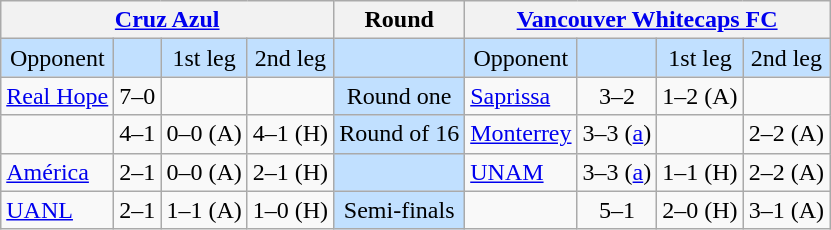<table class="wikitable" style="text-align:center">
<tr>
<th colspan="4"> <a href='#'>Cruz Azul</a></th>
<th>Round</th>
<th colspan="4"> <a href='#'>Vancouver Whitecaps FC</a></th>
</tr>
<tr style="background:#C1E0FF">
<td>Opponent</td>
<td></td>
<td>1st leg</td>
<td>2nd leg</td>
<td> </td>
<td>Opponent</td>
<td></td>
<td>1st leg</td>
<td>2nd leg</td>
</tr>
<tr>
<td style="text-align:left"> <a href='#'>Real Hope</a></td>
<td>7–0</td>
<td></td>
<td></td>
<td style="background:#C1E0FF">Round one</td>
<td style="text-align:left"> <a href='#'>Saprissa</a></td>
<td>3–2</td>
<td>1–2 (A)</td>
<td></td>
</tr>
<tr>
<td style="text-align:left"></td>
<td>4–1</td>
<td>0–0 (A)</td>
<td>4–1 (H)</td>
<td style="background:#C1E0FF">Round of 16</td>
<td style="text-align:left"> <a href='#'>Monterrey</a></td>
<td>3–3 (<a href='#'>a</a>)</td>
<td></td>
<td>2–2 (A)</td>
</tr>
<tr>
<td style="text-align:left"> <a href='#'>América</a></td>
<td>2–1</td>
<td>0–0 (A)</td>
<td>2–1 (H)</td>
<td style="background:#C1E0FF"></td>
<td style="text-align:left"> <a href='#'>UNAM</a></td>
<td>3–3 (<a href='#'>a</a>)</td>
<td>1–1 (H)</td>
<td>2–2 (A)</td>
</tr>
<tr>
<td style="text-align:left"> <a href='#'>UANL</a></td>
<td>2–1</td>
<td>1–1 (A)</td>
<td>1–0 (H)</td>
<td style="background:#C1E0FF">Semi-finals</td>
<td style="text-align:left"></td>
<td>5–1</td>
<td>2–0 (H)</td>
<td>3–1 (A)</td>
</tr>
</table>
